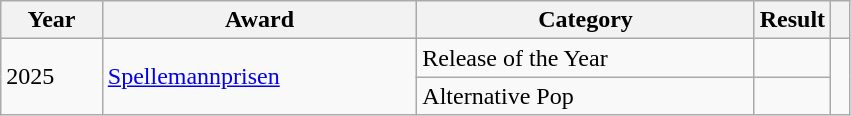<table class="wikitable sortable plainrowheaders">
<tr>
<th scope="col">Year</th>
<th scope="col">Award</th>
<th scope="col">Category</th>
<th scope="col" width=9%>Result</th>
<th scope="col" class="unsortable"></th>
</tr>
<tr>
<td rowspan="2">2025</td>
<td rowspan="2"><a href='#'>Spellemannprisen</a></td>
<td>Release of the Year</td>
<td></td>
<td rowspan="2" style="text-align:center;"></td>
</tr>
<tr>
<td>Alternative Pop</td>
<td></td>
</tr>
</table>
